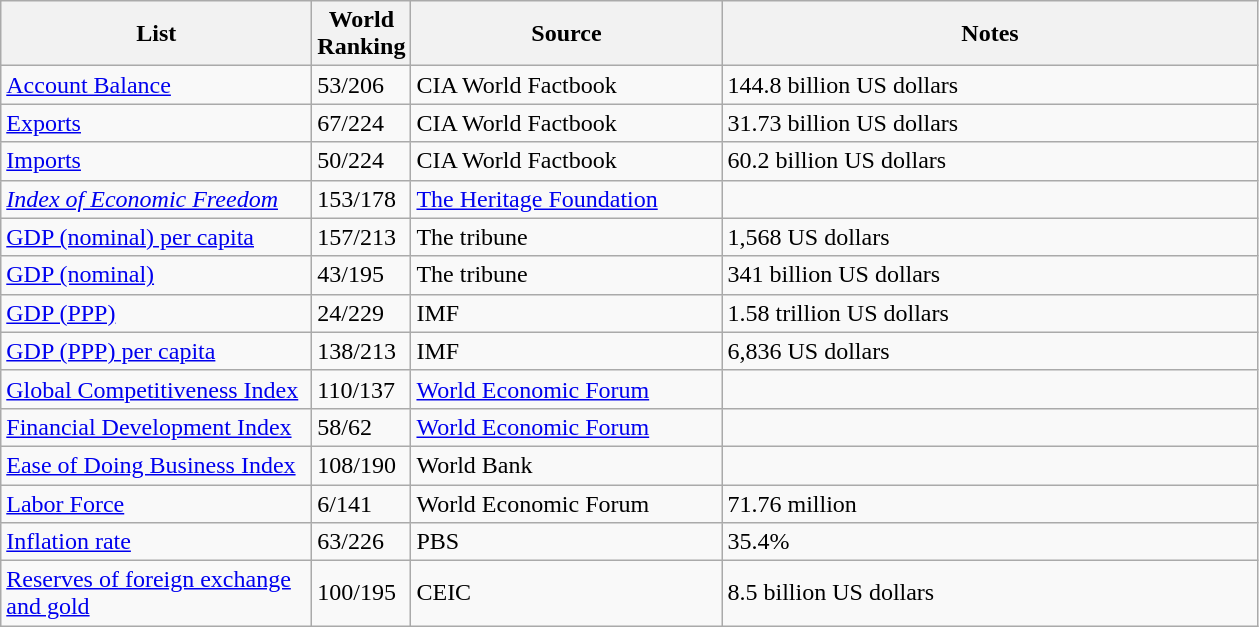<table class="wikitable">
<tr>
<th style="width:200px;">List</th>
<th width="1">World Ranking</th>
<th style="width:200px;">Source</th>
<th style="width:350px;">Notes</th>
</tr>
<tr>
<td><a href='#'>Account Balance</a></td>
<td>53/206</td>
<td>CIA World Factbook</td>
<td>144.8 billion US dollars</td>
</tr>
<tr>
<td><a href='#'>Exports</a></td>
<td>67/224</td>
<td>CIA World Factbook</td>
<td>31.73 billion US dollars</td>
</tr>
<tr>
<td><a href='#'>Imports</a></td>
<td>50/224</td>
<td>CIA World Factbook</td>
<td>60.2 billion US dollars</td>
</tr>
<tr>
<td><em><a href='#'>Index of Economic Freedom</a></em></td>
<td>153/178</td>
<td><a href='#'>The Heritage Foundation</a></td>
<td></td>
</tr>
<tr>
<td><a href='#'>GDP (nominal) per capita</a></td>
<td>157/213</td>
<td>The tribune </td>
<td>1,568 US dollars</td>
</tr>
<tr>
<td><a href='#'>GDP (nominal)</a></td>
<td>43/195</td>
<td>The tribune </td>
<td>341 billion US dollars</td>
</tr>
<tr>
<td><a href='#'>GDP (PPP)</a></td>
<td>24/229</td>
<td>IMF</td>
<td>1.58 trillion US dollars</td>
</tr>
<tr>
<td><a href='#'>GDP (PPP) per capita</a></td>
<td>138/213</td>
<td>IMF</td>
<td>6,836 US dollars</td>
</tr>
<tr>
<td><a href='#'>Global Competitiveness Index</a></td>
<td>110/137</td>
<td><a href='#'>World Economic Forum</a></td>
<td></td>
</tr>
<tr>
<td><a href='#'>Financial Development Index</a></td>
<td>58/62</td>
<td><a href='#'>World Economic Forum</a></td>
<td></td>
</tr>
<tr>
<td><a href='#'>Ease of Doing Business Index</a></td>
<td>108/190</td>
<td>World Bank</td>
<td></td>
</tr>
<tr>
<td><a href='#'>Labor Force</a></td>
<td>6/141</td>
<td>World Economic Forum</td>
<td>71.76 million</td>
</tr>
<tr>
<td><a href='#'>Inflation rate</a></td>
<td>63/226</td>
<td>PBS</td>
<td>35.4%</td>
</tr>
<tr>
<td><a href='#'>Reserves of foreign exchange and gold</a></td>
<td>100/195</td>
<td>CEIC</td>
<td>8.5 billion US dollars</td>
</tr>
</table>
